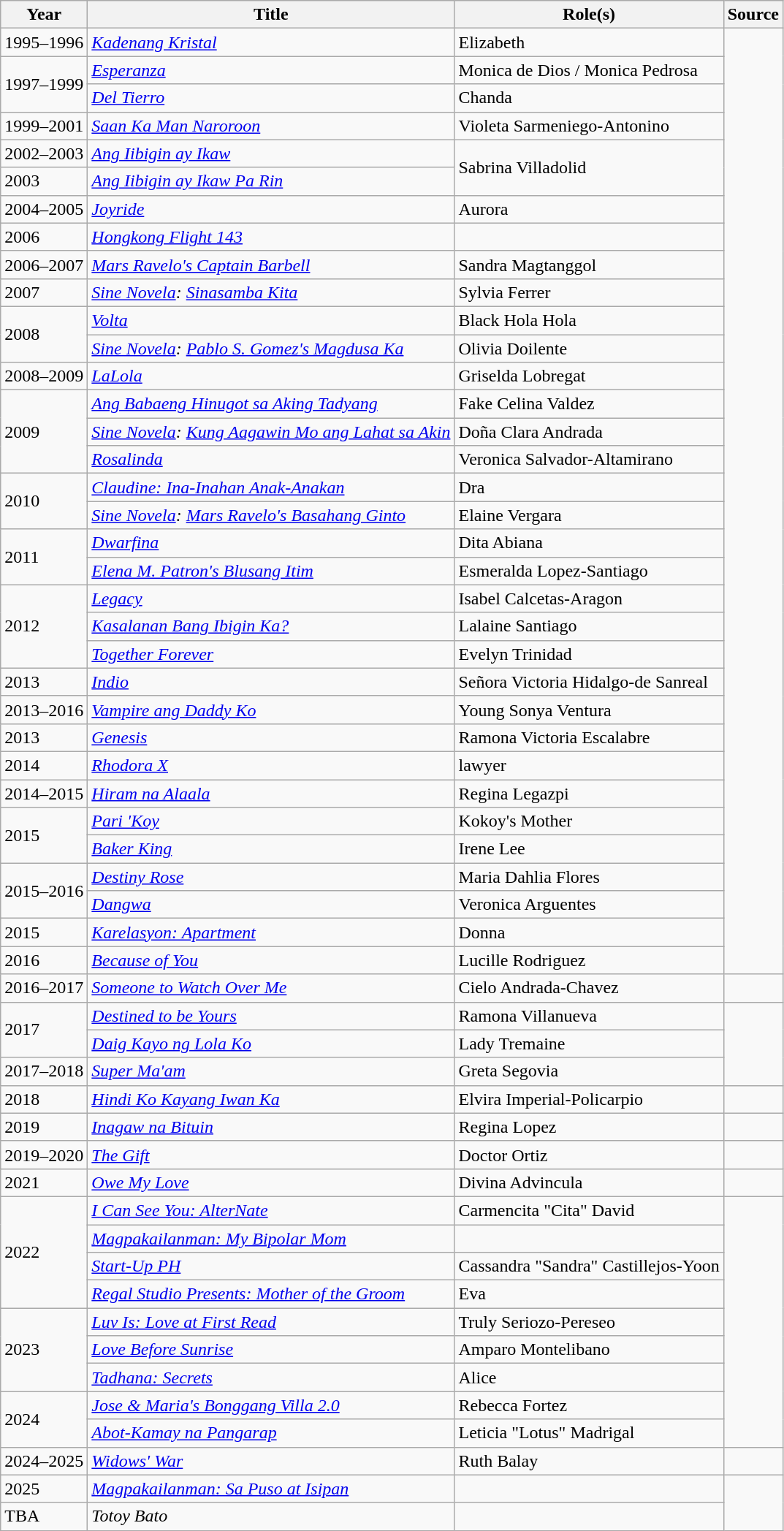<table class="wikitable" sortable>
<tr>
<th>Year</th>
<th>Title</th>
<th>Role(s)</th>
<th>Source</th>
</tr>
<tr>
<td>1995–1996</td>
<td><em><a href='#'>Kadenang Kristal</a></em></td>
<td>Elizabeth</td>
</tr>
<tr>
<td rowspan="2">1997–1999</td>
<td><em><a href='#'>Esperanza</a></em></td>
<td>Monica de Dios / Monica Pedrosa</td>
</tr>
<tr>
<td><em><a href='#'>Del Tierro</a></em></td>
<td>Chanda</td>
</tr>
<tr>
<td>1999–2001</td>
<td><em><a href='#'>Saan Ka Man Naroroon</a></em></td>
<td>Violeta Sarmeniego-Antonino</td>
</tr>
<tr>
<td>2002–2003</td>
<td><em><a href='#'>Ang Iibigin ay Ikaw</a></em></td>
<td rowspan="2">Sabrina Villadolid</td>
</tr>
<tr>
<td>2003</td>
<td><em><a href='#'>Ang Iibigin ay Ikaw Pa Rin</a></em></td>
</tr>
<tr>
<td>2004–2005</td>
<td><em><a href='#'>Joyride</a></em></td>
<td>Aurora</td>
</tr>
<tr>
<td>2006</td>
<td><em><a href='#'>Hongkong Flight 143</a></em></td>
<td></td>
</tr>
<tr>
<td>2006–2007</td>
<td><em><a href='#'>Mars Ravelo's Captain Barbell</a></em></td>
<td>Sandra Magtanggol</td>
</tr>
<tr>
<td>2007</td>
<td><em><a href='#'>Sine Novela</a>: <a href='#'>Sinasamba Kita</a></em></td>
<td>Sylvia Ferrer</td>
</tr>
<tr>
<td rowspan="2">2008</td>
<td><em><a href='#'>Volta</a></em></td>
<td>Black Hola Hola</td>
</tr>
<tr>
<td><em><a href='#'>Sine Novela</a>: <a href='#'>Pablo S. Gomez's Magdusa Ka</a></em></td>
<td>Olivia Doilente</td>
</tr>
<tr>
<td>2008–2009</td>
<td><em><a href='#'>LaLola</a></em></td>
<td>Griselda Lobregat</td>
</tr>
<tr>
<td rowspan="3">2009</td>
<td><em><a href='#'>Ang Babaeng Hinugot sa Aking Tadyang</a></em></td>
<td>Fake Celina Valdez</td>
</tr>
<tr>
<td><em><a href='#'>Sine Novela</a>: <a href='#'>Kung Aagawin Mo ang Lahat sa Akin</a></em></td>
<td>Doña Clara Andrada</td>
</tr>
<tr>
<td><em><a href='#'>Rosalinda</a></em></td>
<td>Veronica Salvador-Altamirano</td>
</tr>
<tr>
<td rowspan="2">2010</td>
<td><em><a href='#'>Claudine: Ina-Inahan Anak-Anakan</a></em></td>
<td>Dra</td>
</tr>
<tr>
<td><em><a href='#'>Sine Novela</a>: <a href='#'>Mars Ravelo's Basahang Ginto</a></em></td>
<td>Elaine Vergara</td>
</tr>
<tr>
<td rowspan="2">2011</td>
<td><em><a href='#'>Dwarfina</a></em></td>
<td>Dita Abiana</td>
</tr>
<tr>
<td><em><a href='#'>Elena M. Patron's Blusang Itim</a></em></td>
<td>Esmeralda Lopez-Santiago</td>
</tr>
<tr>
<td rowspan="3">2012</td>
<td><em><a href='#'>Legacy</a></em></td>
<td>Isabel Calcetas-Aragon</td>
</tr>
<tr>
<td><em><a href='#'>Kasalanan Bang Ibigin Ka?</a></em></td>
<td>Lalaine Santiago</td>
</tr>
<tr>
<td><em><a href='#'>Together Forever</a></em></td>
<td>Evelyn Trinidad</td>
</tr>
<tr>
<td>2013</td>
<td><em><a href='#'>Indio</a></em></td>
<td>Señora Victoria Hidalgo-de Sanreal</td>
</tr>
<tr>
<td>2013–2016</td>
<td><em><a href='#'>Vampire ang Daddy Ko</a></em></td>
<td>Young Sonya Ventura</td>
</tr>
<tr>
<td>2013</td>
<td><em><a href='#'>Genesis</a></em></td>
<td>Ramona Victoria Escalabre</td>
</tr>
<tr>
<td>2014</td>
<td><em><a href='#'>Rhodora X</a></em></td>
<td>lawyer</td>
</tr>
<tr>
<td>2014–2015</td>
<td><em><a href='#'>Hiram na Alaala</a></em></td>
<td>Regina Legazpi</td>
</tr>
<tr>
<td rowspan="2">2015</td>
<td><em><a href='#'>Pari 'Koy</a></em></td>
<td>Kokoy's Mother</td>
</tr>
<tr>
<td><em><a href='#'>Baker King</a></em></td>
<td>Irene Lee</td>
</tr>
<tr>
<td rowspan=2>2015–2016</td>
<td><em><a href='#'>Destiny Rose</a></em></td>
<td>Maria Dahlia Flores</td>
</tr>
<tr>
<td><em><a href='#'>Dangwa</a></em></td>
<td>Veronica Arguentes</td>
</tr>
<tr>
<td>2015</td>
<td><em><a href='#'>Karelasyon: Apartment</a></em></td>
<td>Donna</td>
</tr>
<tr>
<td>2016</td>
<td><em><a href='#'>Because of You</a></em></td>
<td>Lucille Rodriguez</td>
</tr>
<tr>
<td>2016–2017</td>
<td><em><a href='#'>Someone to Watch Over Me</a></em></td>
<td>Cielo Andrada-Chavez</td>
<td></td>
</tr>
<tr>
<td rowspan="2">2017</td>
<td><em><a href='#'>Destined to be Yours</a></em></td>
<td>Ramona Villanueva</td>
</tr>
<tr>
<td><em><a href='#'>Daig Kayo ng Lola Ko</a></em></td>
<td>Lady Tremaine</td>
</tr>
<tr>
<td>2017–2018</td>
<td><em><a href='#'>Super Ma'am</a></em></td>
<td>Greta Segovia</td>
</tr>
<tr>
<td>2018</td>
<td><em><a href='#'>Hindi Ko Kayang Iwan Ka</a></em></td>
<td>Elvira Imperial-Policarpio</td>
<td></td>
</tr>
<tr>
<td>2019</td>
<td><em><a href='#'>Inagaw na Bituin</a></em></td>
<td>Regina Lopez</td>
<td></td>
</tr>
<tr>
<td>2019–2020</td>
<td><em><a href='#'>The Gift</a></em></td>
<td>Doctor Ortiz</td>
<td></td>
</tr>
<tr>
<td>2021</td>
<td><em><a href='#'>Owe My Love</a></em></td>
<td>Divina Advincula</td>
<td></td>
</tr>
<tr>
<td rowspan="4">2022</td>
<td><em><a href='#'>I Can See You: AlterNate</a></em></td>
<td>Carmencita "Cita" David</td>
</tr>
<tr>
<td><em><a href='#'>Magpakailanman: My Bipolar Mom</a></em></td>
<td></td>
</tr>
<tr>
<td><em><a href='#'>Start-Up PH</a></em></td>
<td>Cassandra "Sandra" Castillejos-Yoon</td>
</tr>
<tr>
<td><em><a href='#'>Regal Studio Presents: Mother of the Groom</a></em></td>
<td>Eva</td>
</tr>
<tr>
<td rowspan="3">2023</td>
<td><em><a href='#'>Luv Is: Love at First Read</a></em></td>
<td>Truly Seriozo-Pereseo</td>
</tr>
<tr>
<td><em><a href='#'>Love Before Sunrise</a></em></td>
<td>Amparo Montelibano</td>
</tr>
<tr>
<td><em><a href='#'>Tadhana: Secrets</a></em></td>
<td>Alice</td>
</tr>
<tr>
<td rowspan="2">2024</td>
<td><em><a href='#'>Jose & Maria's Bonggang Villa 2.0</a></em></td>
<td>Rebecca Fortez</td>
</tr>
<tr>
<td><em><a href='#'>Abot-Kamay na Pangarap</a></em></td>
<td>Leticia "Lotus" Madrigal</td>
</tr>
<tr>
<td>2024–2025</td>
<td><em><a href='#'>Widows' War</a></em></td>
<td>Ruth Balay</td>
<td></td>
</tr>
<tr>
<td>2025</td>
<td><em><a href='#'>Magpakailanman: Sa Puso at Isipan</a></em></td>
<td></td>
</tr>
<tr>
<td>TBA</td>
<td><em>Totoy Bato</em></td>
<td></td>
</tr>
</table>
